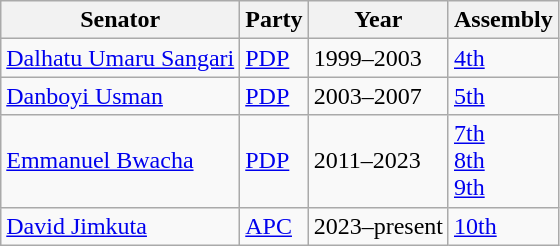<table class="wikitable">
<tr>
<th>Senator</th>
<th>Party</th>
<th>Year</th>
<th>Assembly</th>
</tr>
<tr>
<td><a href='#'>Dalhatu Umaru Sangari</a></td>
<td><a href='#'>PDP</a></td>
<td>1999–2003</td>
<td><a href='#'>4th</a></td>
</tr>
<tr>
<td><a href='#'>Danboyi Usman</a></td>
<td><a href='#'>PDP</a></td>
<td>2003–2007</td>
<td><a href='#'>5th</a></td>
</tr>
<tr>
<td><a href='#'>Emmanuel Bwacha</a></td>
<td><a href='#'>PDP</a></td>
<td>2011–2023</td>
<td><a href='#'>7th</a> <br><a href='#'>8th</a> <br><a href='#'>9th</a></td>
</tr>
<tr>
<td><a href='#'>David Jimkuta</a></td>
<td><a href='#'>APC</a></td>
<td>2023–present</td>
<td><a href='#'>10th</a></td>
</tr>
</table>
